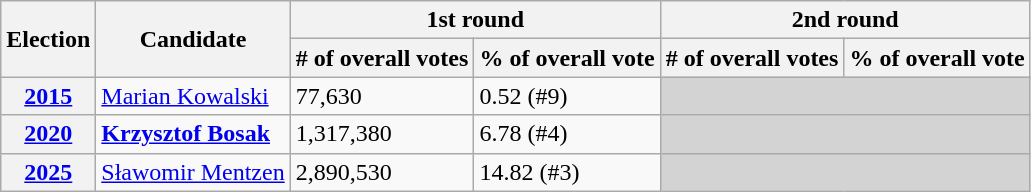<table class=wikitable>
<tr>
<th rowspan=2>Election</th>
<th rowspan=2>Candidate</th>
<th colspan=2>1st round</th>
<th colspan=2>2nd round</th>
</tr>
<tr>
<th># of overall votes</th>
<th>% of overall vote</th>
<th># of overall votes</th>
<th>% of overall vote</th>
</tr>
<tr>
<th><a href='#'>2015</a></th>
<td><a href='#'>Marian Kowalski</a></td>
<td>77,630</td>
<td>0.52 (#9)</td>
<td colspan="2" style="background:lightgrey;"></td>
</tr>
<tr>
<th><a href='#'>2020</a></th>
<td><strong><a href='#'>Krzysztof Bosak</a></strong></td>
<td>1,317,380</td>
<td>6.78 (#4)</td>
<td colspan="2" style="background:lightgrey;"></td>
</tr>
<tr>
<th><a href='#'>2025</a></th>
<td><a href='#'>Sławomir Mentzen</a></td>
<td>2,890,530</td>
<td>14.82 (#3)</td>
<td colspan="2" style="background:lightgrey;"></td>
</tr>
</table>
